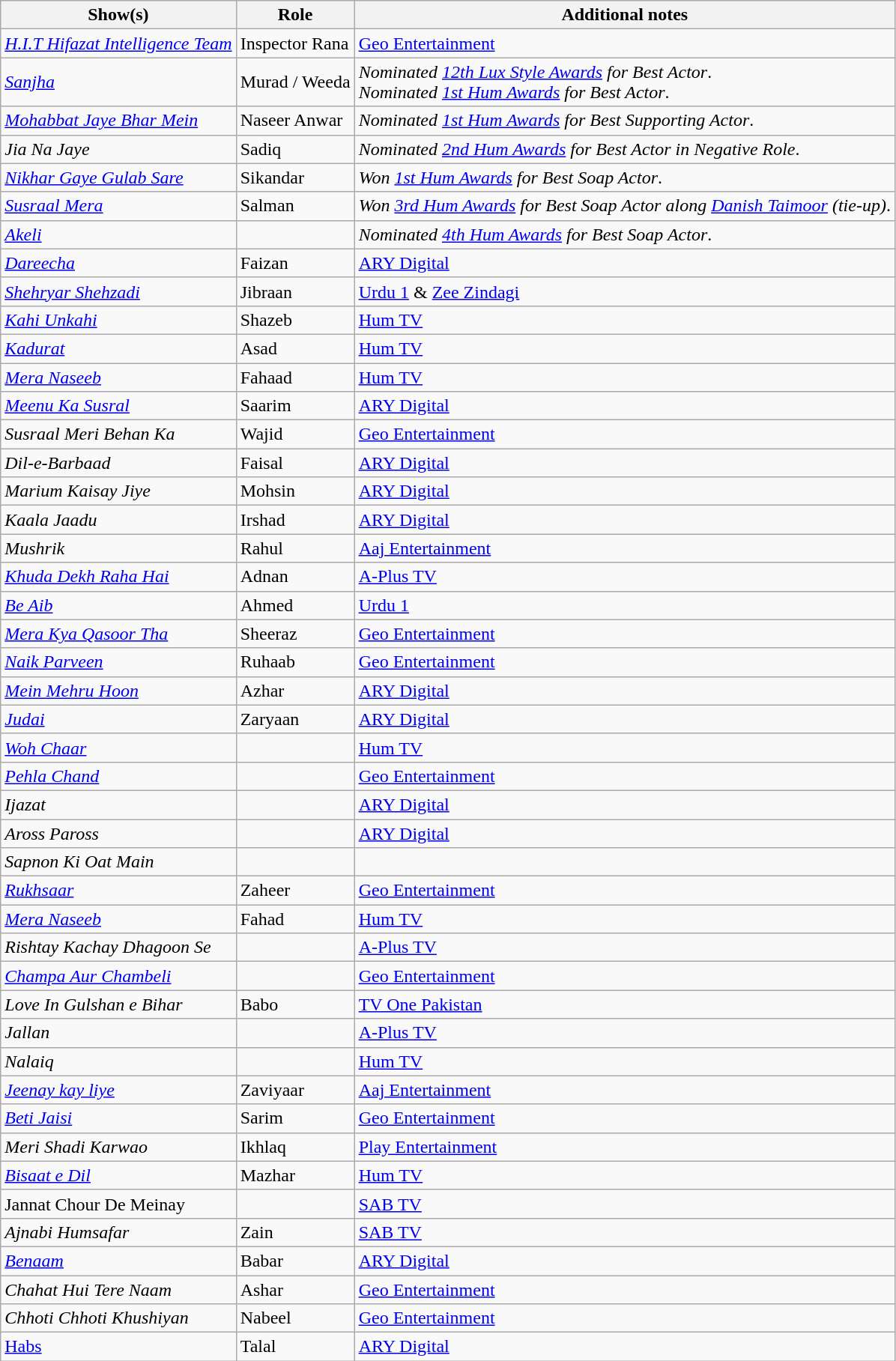<table class="wikitable sortable">
<tr>
<th>Show(s)</th>
<th>Role</th>
<th>Additional notes</th>
</tr>
<tr>
<td><em><a href='#'>H.I.T Hifazat Intelligence Team</a></em></td>
<td>Inspector Rana</td>
<td><a href='#'>Geo Entertainment</a></td>
</tr>
<tr>
<td><em><a href='#'>Sanjha</a></em></td>
<td>Murad / Weeda</td>
<td><em>Nominated <a href='#'>12th Lux Style Awards</a> for Best Actor</em>.<br><em>Nominated <a href='#'>1st Hum Awards</a> for Best Actor</em>.</td>
</tr>
<tr>
<td><em><a href='#'>Mohabbat Jaye Bhar Mein</a></em></td>
<td>Naseer Anwar</td>
<td><em>Nominated <a href='#'>1st Hum Awards</a> for Best Supporting Actor</em>.</td>
</tr>
<tr>
<td><em>Jia Na Jaye</em></td>
<td>Sadiq</td>
<td><em>Nominated <a href='#'>2nd Hum Awards</a> for Best Actor in Negative Role</em>.</td>
</tr>
<tr>
<td><em><a href='#'>Nikhar Gaye Gulab Sare</a></em></td>
<td>Sikandar</td>
<td><em>Won <a href='#'>1st Hum Awards</a> for Best Soap Actor</em>.</td>
</tr>
<tr>
<td><em><a href='#'>Susraal Mera</a></em></td>
<td>Salman</td>
<td><em>Won <a href='#'>3rd Hum Awards</a> for Best Soap Actor along <a href='#'>Danish Taimoor</a> (tie-up)</em>.</td>
</tr>
<tr>
<td><em><a href='#'>Akeli</a></em></td>
<td></td>
<td><em>Nominated <a href='#'>4th Hum Awards</a> for Best Soap Actor</em>.</td>
</tr>
<tr>
<td><em><a href='#'>Dareecha</a></em></td>
<td>Faizan</td>
<td><a href='#'>ARY Digital</a></td>
</tr>
<tr>
<td><em><a href='#'>Shehryar Shehzadi</a></em></td>
<td>Jibraan</td>
<td><a href='#'>Urdu 1</a> & <a href='#'>Zee Zindagi</a></td>
</tr>
<tr>
<td><em><a href='#'>Kahi Unkahi</a></em></td>
<td>Shazeb</td>
<td><a href='#'>Hum TV</a></td>
</tr>
<tr>
<td><em><a href='#'>Kadurat</a></em></td>
<td>Asad</td>
<td><a href='#'>Hum TV</a></td>
</tr>
<tr>
<td><em><a href='#'>Mera Naseeb</a></em></td>
<td>Fahaad</td>
<td><a href='#'>Hum TV</a></td>
</tr>
<tr>
<td><em><a href='#'>Meenu Ka Susral</a></em></td>
<td>Saarim</td>
<td><a href='#'>ARY Digital</a></td>
</tr>
<tr>
<td><em>Susraal Meri Behan Ka</em></td>
<td>Wajid</td>
<td><a href='#'>Geo Entertainment</a></td>
</tr>
<tr>
<td><em>Dil-e-Barbaad</em></td>
<td>Faisal</td>
<td><a href='#'>ARY Digital</a></td>
</tr>
<tr>
<td><em>Marium Kaisay Jiye</em></td>
<td>Mohsin</td>
<td><a href='#'>ARY Digital</a></td>
</tr>
<tr>
<td><em>Kaala Jaadu</em></td>
<td>Irshad</td>
<td><a href='#'>ARY Digital</a></td>
</tr>
<tr>
<td><em>Mushrik</em></td>
<td>Rahul</td>
<td><a href='#'>Aaj Entertainment</a></td>
</tr>
<tr>
<td><em><a href='#'>Khuda Dekh Raha Hai</a></em></td>
<td>Adnan</td>
<td><a href='#'>A-Plus TV</a></td>
</tr>
<tr>
<td><em><a href='#'>Be Aib</a></em></td>
<td>Ahmed</td>
<td><a href='#'>Urdu 1</a></td>
</tr>
<tr>
<td><em><a href='#'>Mera Kya Qasoor Tha</a></em></td>
<td>Sheeraz</td>
<td><a href='#'>Geo Entertainment</a></td>
</tr>
<tr>
<td><em><a href='#'>Naik Parveen</a></em></td>
<td>Ruhaab</td>
<td><a href='#'>Geo Entertainment</a></td>
</tr>
<tr>
<td><em><a href='#'>Mein Mehru Hoon</a></em></td>
<td>Azhar</td>
<td><a href='#'>ARY Digital</a></td>
</tr>
<tr>
<td><em><a href='#'>Judai</a></em></td>
<td>Zaryaan</td>
<td><a href='#'>ARY Digital</a></td>
</tr>
<tr>
<td><em><a href='#'>Woh Chaar</a></em></td>
<td></td>
<td><a href='#'>Hum TV</a></td>
</tr>
<tr>
<td><em><a href='#'>Pehla Chand</a></em></td>
<td></td>
<td><a href='#'>Geo Entertainment</a></td>
</tr>
<tr>
<td><em>Ijazat</em></td>
<td></td>
<td><a href='#'>ARY Digital</a></td>
</tr>
<tr>
<td><em>Aross Paross </em></td>
<td></td>
<td><a href='#'>ARY Digital</a></td>
</tr>
<tr>
<td><em>Sapnon Ki Oat Main</em></td>
<td></td>
<td></td>
</tr>
<tr>
<td><em><a href='#'>Rukhsaar</a></em></td>
<td>Zaheer</td>
<td><a href='#'>Geo Entertainment</a></td>
</tr>
<tr>
<td><em><a href='#'>Mera Naseeb</a></em></td>
<td>Fahad</td>
<td><a href='#'>Hum TV</a></td>
</tr>
<tr>
<td><em>Rishtay Kachay Dhagoon Se</em></td>
<td></td>
<td><a href='#'>A-Plus TV</a></td>
</tr>
<tr>
<td><em><a href='#'>Champa Aur Chambeli</a></em></td>
<td></td>
<td><a href='#'>Geo Entertainment</a></td>
</tr>
<tr>
<td><em>Love In Gulshan e Bihar</em></td>
<td>Babo</td>
<td><a href='#'>TV One Pakistan</a></td>
</tr>
<tr>
<td><em>Jallan</em></td>
<td></td>
<td><a href='#'>A-Plus TV</a></td>
</tr>
<tr>
<td><em>Nalaiq</em></td>
<td></td>
<td><a href='#'>Hum TV</a></td>
</tr>
<tr>
<td><em><a href='#'>Jeenay kay liye</a></em></td>
<td>Zaviyaar</td>
<td><a href='#'>Aaj Entertainment</a></td>
</tr>
<tr>
<td><em><a href='#'>Beti Jaisi</a></em></td>
<td>Sarim</td>
<td><a href='#'>Geo Entertainment</a></td>
</tr>
<tr>
<td><em>Meri Shadi Karwao</em></td>
<td>Ikhlaq</td>
<td><a href='#'>Play Entertainment</a></td>
</tr>
<tr>
<td><em><a href='#'>Bisaat e Dil</a></em></td>
<td>Mazhar</td>
<td><a href='#'>Hum TV</a></td>
</tr>
<tr>
<td>Jannat Chour De Meinay</td>
<td></td>
<td><a href='#'>SAB TV</a></td>
</tr>
<tr>
<td><em>Ajnabi Humsafar</em></td>
<td>Zain</td>
<td><a href='#'>SAB TV</a></td>
</tr>
<tr>
<td><em><a href='#'>Benaam</a></em></td>
<td>Babar</td>
<td><a href='#'>ARY Digital</a></td>
</tr>
<tr>
<td><em>Chahat Hui Tere Naam</em></td>
<td>Ashar</td>
<td><a href='#'>Geo Entertainment</a></td>
</tr>
<tr>
<td><em>Chhoti Chhoti Khushiyan</em></td>
<td>Nabeel</td>
<td><a href='#'>Geo Entertainment</a></td>
</tr>
<tr>
<td><a href='#'>Habs</a></td>
<td>Talal</td>
<td><a href='#'>ARY Digital</a></td>
</tr>
</table>
